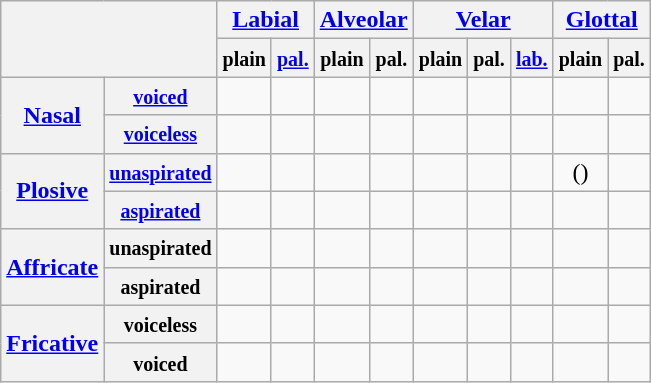<table class="wikitable" style="text-align:center;">
<tr>
<th colspan="2" rowspan="2"></th>
<th colspan="2"><a href='#'>Labial</a></th>
<th colspan="2"><a href='#'>Alveolar</a></th>
<th colspan="3"><a href='#'>Velar</a></th>
<th colspan="2"><a href='#'>Glottal</a></th>
</tr>
<tr>
<th><small>plain</small></th>
<th><small><a href='#'>pal.</a></small></th>
<th><small>plain</small></th>
<th><small>pal.</small></th>
<th><small>plain</small></th>
<th><small>pal.</small></th>
<th><small><a href='#'>lab.</a></small></th>
<th><small>plain</small></th>
<th><small>pal.</small></th>
</tr>
<tr>
<th rowspan="2"><a href='#'>Nasal</a></th>
<th><small><a href='#'>voiced</a></small></th>
<td></td>
<td></td>
<td></td>
<td></td>
<td></td>
<td></td>
<td></td>
<td></td>
<td></td>
</tr>
<tr>
<th><small><a href='#'>voiceless</a></small></th>
<td></td>
<td></td>
<td></td>
<td></td>
<td></td>
<td></td>
<td></td>
<td></td>
<td></td>
</tr>
<tr>
<th rowspan="2"><a href='#'>Plosive</a></th>
<th><small><a href='#'>unaspirated</a></small></th>
<td></td>
<td></td>
<td></td>
<td></td>
<td></td>
<td></td>
<td></td>
<td>()</td>
<td></td>
</tr>
<tr>
<th><small><a href='#'>aspirated</a></small></th>
<td></td>
<td></td>
<td></td>
<td></td>
<td></td>
<td></td>
<td></td>
<td></td>
<td></td>
</tr>
<tr>
<th rowspan="2"><a href='#'>Affricate</a></th>
<th><small>unaspirated</small></th>
<td></td>
<td></td>
<td></td>
<td></td>
<td></td>
<td></td>
<td></td>
<td></td>
<td></td>
</tr>
<tr>
<th><small>aspirated</small></th>
<td></td>
<td></td>
<td></td>
<td></td>
<td></td>
<td></td>
<td></td>
<td></td>
<td></td>
</tr>
<tr>
<th rowspan="2"><a href='#'>Fricative</a></th>
<th><small>voiceless</small></th>
<td></td>
<td></td>
<td></td>
<td></td>
<td></td>
<td></td>
<td></td>
<td></td>
<td></td>
</tr>
<tr>
<th><small>voiced</small></th>
<td></td>
<td></td>
<td></td>
<td></td>
<td></td>
<td></td>
<td></td>
<td></td>
<td></td>
</tr>
</table>
